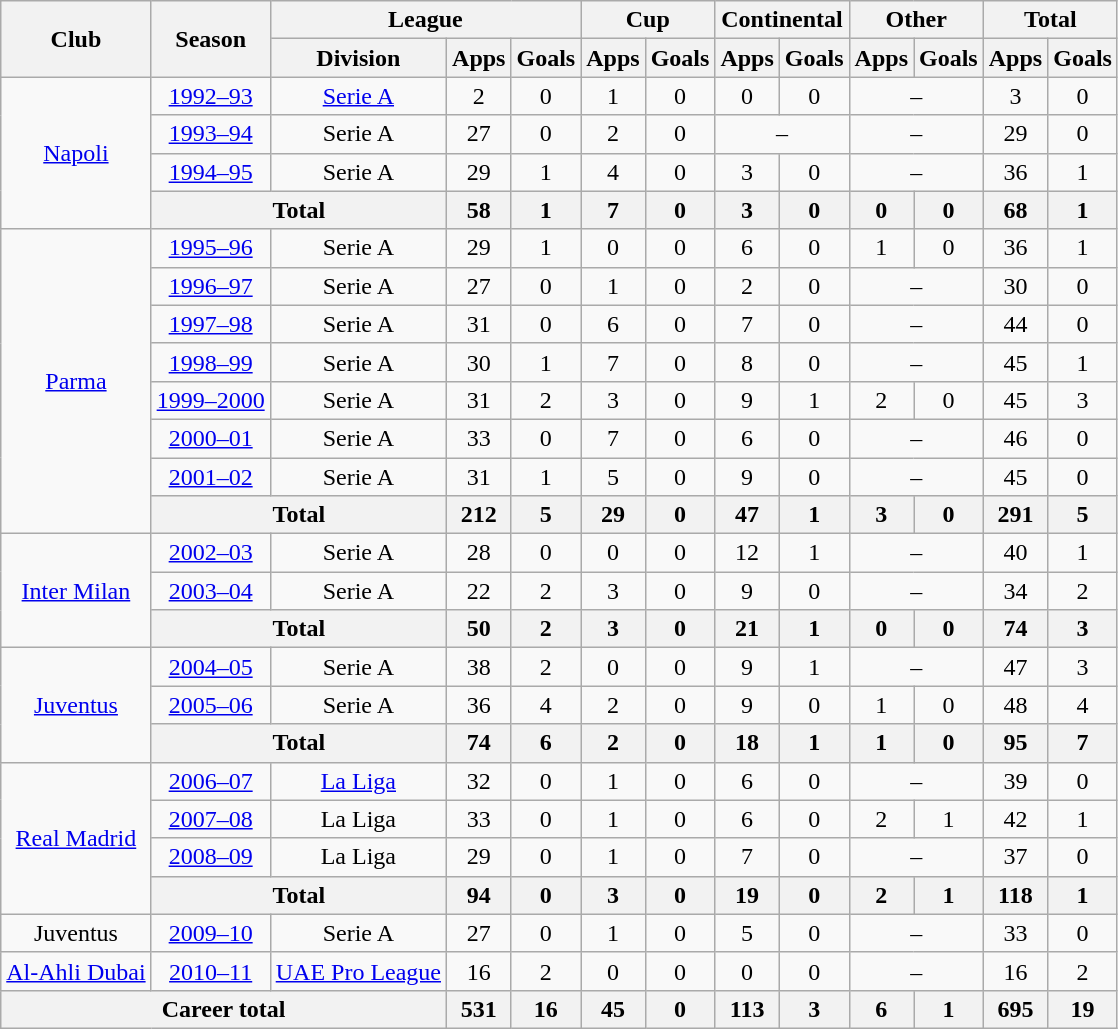<table class="wikitable" style="text-align:center">
<tr>
<th rowspan="2">Club</th>
<th rowspan="2">Season</th>
<th colspan="3">League</th>
<th colspan="2">Cup</th>
<th colspan="2">Continental</th>
<th colspan="2">Other</th>
<th colspan="2">Total</th>
</tr>
<tr>
<th>Division</th>
<th>Apps</th>
<th>Goals</th>
<th>Apps</th>
<th>Goals</th>
<th>Apps</th>
<th>Goals</th>
<th>Apps</th>
<th>Goals</th>
<th>Apps</th>
<th>Goals</th>
</tr>
<tr>
<td rowspan="4"><a href='#'>Napoli</a></td>
<td><a href='#'>1992–93</a></td>
<td><a href='#'>Serie A</a></td>
<td>2</td>
<td>0</td>
<td>1</td>
<td>0</td>
<td>0</td>
<td>0</td>
<td colspan="2">–</td>
<td>3</td>
<td>0</td>
</tr>
<tr>
<td><a href='#'>1993–94</a></td>
<td>Serie A</td>
<td>27</td>
<td>0</td>
<td>2</td>
<td>0</td>
<td colspan="2">–</td>
<td colspan="2">–</td>
<td>29</td>
<td>0</td>
</tr>
<tr>
<td><a href='#'>1994–95</a></td>
<td>Serie A</td>
<td>29</td>
<td>1</td>
<td>4</td>
<td>0</td>
<td>3</td>
<td>0</td>
<td colspan="2">–</td>
<td>36</td>
<td>1</td>
</tr>
<tr>
<th colspan="2">Total</th>
<th>58</th>
<th>1</th>
<th>7</th>
<th>0</th>
<th>3</th>
<th>0</th>
<th>0</th>
<th>0</th>
<th>68</th>
<th>1</th>
</tr>
<tr>
<td rowspan="8"><a href='#'>Parma</a></td>
<td><a href='#'>1995–96</a></td>
<td>Serie A</td>
<td>29</td>
<td>1</td>
<td>0</td>
<td>0</td>
<td>6</td>
<td>0</td>
<td>1</td>
<td>0</td>
<td>36</td>
<td>1</td>
</tr>
<tr>
<td><a href='#'>1996–97</a></td>
<td>Serie A</td>
<td>27</td>
<td>0</td>
<td>1</td>
<td>0</td>
<td>2</td>
<td>0</td>
<td colspan="2">–</td>
<td>30</td>
<td>0</td>
</tr>
<tr>
<td><a href='#'>1997–98</a></td>
<td>Serie A</td>
<td>31</td>
<td>0</td>
<td>6</td>
<td>0</td>
<td>7</td>
<td>0</td>
<td colspan="2">–</td>
<td>44</td>
<td>0</td>
</tr>
<tr>
<td><a href='#'>1998–99</a></td>
<td>Serie A</td>
<td>30</td>
<td>1</td>
<td>7</td>
<td>0</td>
<td>8</td>
<td>0</td>
<td colspan="2">–</td>
<td>45</td>
<td>1</td>
</tr>
<tr>
<td><a href='#'>1999–2000</a></td>
<td>Serie A</td>
<td>31</td>
<td>2</td>
<td>3</td>
<td>0</td>
<td>9</td>
<td>1</td>
<td>2</td>
<td>0</td>
<td>45</td>
<td>3</td>
</tr>
<tr>
<td><a href='#'>2000–01</a></td>
<td>Serie A</td>
<td>33</td>
<td>0</td>
<td>7</td>
<td>0</td>
<td>6</td>
<td>0</td>
<td colspan="2">–</td>
<td>46</td>
<td>0</td>
</tr>
<tr>
<td><a href='#'>2001–02</a></td>
<td>Serie A</td>
<td>31</td>
<td>1</td>
<td>5</td>
<td>0</td>
<td>9</td>
<td>0</td>
<td colspan="2">–</td>
<td>45</td>
<td>0</td>
</tr>
<tr>
<th colspan="2">Total</th>
<th>212</th>
<th>5</th>
<th>29</th>
<th>0</th>
<th>47</th>
<th>1</th>
<th>3</th>
<th>0</th>
<th>291</th>
<th>5</th>
</tr>
<tr>
<td rowspan="3"><a href='#'>Inter Milan</a></td>
<td><a href='#'>2002–03</a></td>
<td>Serie A</td>
<td>28</td>
<td>0</td>
<td>0</td>
<td>0</td>
<td>12</td>
<td>1</td>
<td colspan="2">–</td>
<td>40</td>
<td>1</td>
</tr>
<tr>
<td><a href='#'>2003–04</a></td>
<td>Serie A</td>
<td>22</td>
<td>2</td>
<td>3</td>
<td>0</td>
<td>9</td>
<td>0</td>
<td colspan="2">–</td>
<td>34</td>
<td>2</td>
</tr>
<tr>
<th colspan="2">Total</th>
<th>50</th>
<th>2</th>
<th>3</th>
<th>0</th>
<th>21</th>
<th>1</th>
<th>0</th>
<th>0</th>
<th>74</th>
<th>3</th>
</tr>
<tr>
<td rowspan="3"><a href='#'>Juventus</a></td>
<td><a href='#'>2004–05</a></td>
<td>Serie A</td>
<td>38</td>
<td>2</td>
<td>0</td>
<td>0</td>
<td>9</td>
<td>1</td>
<td colspan="2">–</td>
<td>47</td>
<td>3</td>
</tr>
<tr>
<td><a href='#'>2005–06</a></td>
<td>Serie A</td>
<td>36</td>
<td>4</td>
<td>2</td>
<td>0</td>
<td>9</td>
<td>0</td>
<td>1</td>
<td>0</td>
<td>48</td>
<td>4</td>
</tr>
<tr>
<th colspan="2">Total</th>
<th>74</th>
<th>6</th>
<th>2</th>
<th>0</th>
<th>18</th>
<th>1</th>
<th>1</th>
<th>0</th>
<th>95</th>
<th>7</th>
</tr>
<tr>
<td rowspan="4"><a href='#'>Real Madrid</a></td>
<td><a href='#'>2006–07</a></td>
<td><a href='#'>La Liga</a></td>
<td>32</td>
<td>0</td>
<td>1</td>
<td>0</td>
<td>6</td>
<td>0</td>
<td colspan="2">–</td>
<td>39</td>
<td>0</td>
</tr>
<tr>
<td><a href='#'>2007–08</a></td>
<td>La Liga</td>
<td>33</td>
<td>0</td>
<td>1</td>
<td>0</td>
<td>6</td>
<td>0</td>
<td>2</td>
<td>1</td>
<td>42</td>
<td>1</td>
</tr>
<tr>
<td><a href='#'>2008–09</a></td>
<td>La Liga</td>
<td>29</td>
<td>0</td>
<td>1</td>
<td>0</td>
<td>7</td>
<td>0</td>
<td colspan="2">–</td>
<td>37</td>
<td>0</td>
</tr>
<tr>
<th colspan="2">Total</th>
<th>94</th>
<th>0</th>
<th>3</th>
<th>0</th>
<th>19</th>
<th>0</th>
<th>2</th>
<th>1</th>
<th>118</th>
<th>1</th>
</tr>
<tr>
<td>Juventus</td>
<td><a href='#'>2009–10</a></td>
<td>Serie A</td>
<td>27</td>
<td>0</td>
<td>1</td>
<td>0</td>
<td>5</td>
<td>0</td>
<td colspan="2">–</td>
<td>33</td>
<td>0</td>
</tr>
<tr>
<td><a href='#'>Al-Ahli Dubai</a></td>
<td><a href='#'>2010–11</a></td>
<td><a href='#'>UAE Pro League</a></td>
<td>16</td>
<td>2</td>
<td>0</td>
<td>0</td>
<td>0</td>
<td>0</td>
<td colspan="2">–</td>
<td>16</td>
<td>2</td>
</tr>
<tr>
<th colspan="3">Career total</th>
<th>531</th>
<th>16</th>
<th>45</th>
<th>0</th>
<th>113</th>
<th>3</th>
<th>6</th>
<th>1</th>
<th>695</th>
<th>19</th>
</tr>
</table>
